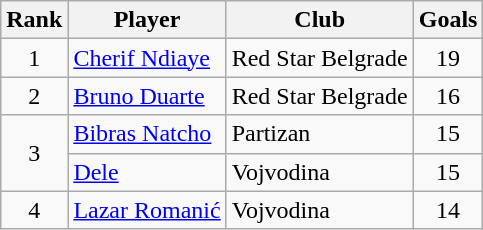<table class="wikitable">
<tr>
<th>Rank</th>
<th>Player</th>
<th>Club</th>
<th align=center>Goals</th>
</tr>
<tr>
<td style="text-align:center">1</td>
<td> <a href='#'>Cherif Ndiaye</a></td>
<td>Red Star Belgrade</td>
<td style="text-align:center">19</td>
</tr>
<tr>
<td style="text-align:center">2</td>
<td> <a href='#'>Bruno Duarte</a></td>
<td>Red Star Belgrade</td>
<td style="text-align:center">16</td>
</tr>
<tr>
<td style="text-align:center"rowspan=2>3</td>
<td> <a href='#'>Bibras Natcho</a></td>
<td>Partizan</td>
<td style="text-align:center">15</td>
</tr>
<tr>
<td> <a href='#'>Dele</a></td>
<td>Vojvodina</td>
<td style="text-align:center">15</td>
</tr>
<tr>
<td style="text-align:center">4</td>
<td> <a href='#'>Lazar Romanić</a></td>
<td>Vojvodina</td>
<td style="text-align:center">14</td>
</tr>
</table>
